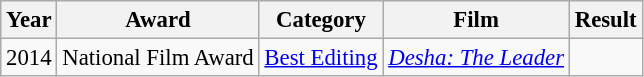<table class="wikitable" style="font-size: 95%;">
<tr>
<th>Year</th>
<th>Award</th>
<th>Category</th>
<th>Film</th>
<th>Result</th>
</tr>
<tr>
<td>2014</td>
<td>National Film Award</td>
<td><a href='#'>Best Editing</a></td>
<td><em><a href='#'>Desha: The Leader</a></em></td>
<td></td>
</tr>
</table>
